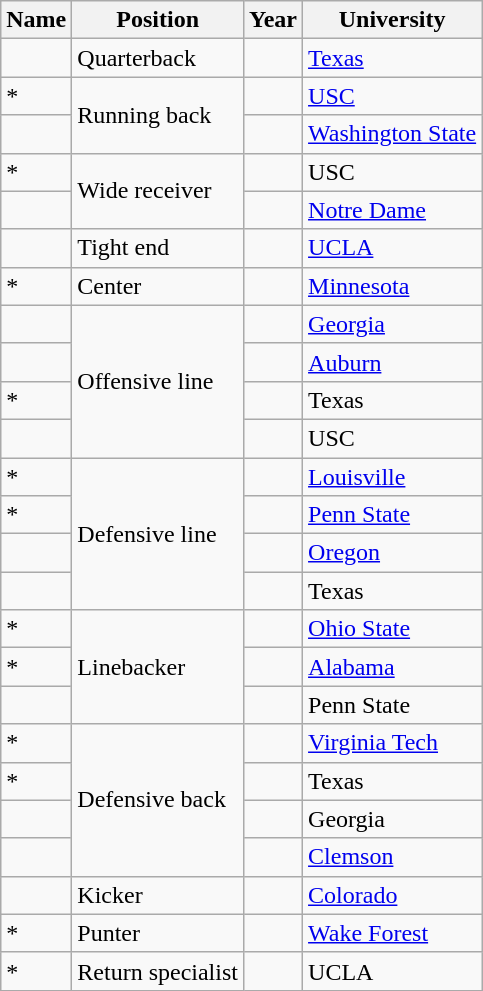<table class="wikitable sortable">
<tr>
<th>Name</th>
<th>Position</th>
<th>Year</th>
<th>University</th>
</tr>
<tr>
<td></td>
<td>Quarterback</td>
<td></td>
<td><a href='#'>Texas</a></td>
</tr>
<tr>
<td>*</td>
<td rowspan=2>Running back</td>
<td></td>
<td><a href='#'>USC</a></td>
</tr>
<tr>
<td></td>
<td></td>
<td><a href='#'>Washington State</a></td>
</tr>
<tr>
<td>*</td>
<td rowspan=2>Wide receiver</td>
<td></td>
<td>USC</td>
</tr>
<tr>
<td></td>
<td></td>
<td><a href='#'>Notre Dame</a></td>
</tr>
<tr>
<td></td>
<td>Tight end</td>
<td></td>
<td><a href='#'>UCLA</a></td>
</tr>
<tr>
<td>*</td>
<td>Center</td>
<td></td>
<td><a href='#'>Minnesota</a></td>
</tr>
<tr>
<td></td>
<td rowspan="4">Offensive line</td>
<td></td>
<td><a href='#'>Georgia</a></td>
</tr>
<tr>
<td></td>
<td></td>
<td><a href='#'>Auburn</a></td>
</tr>
<tr>
<td>*</td>
<td></td>
<td>Texas</td>
</tr>
<tr>
<td></td>
<td></td>
<td>USC</td>
</tr>
<tr>
<td>*</td>
<td rowspan="4">Defensive line</td>
<td></td>
<td><a href='#'>Louisville</a></td>
</tr>
<tr>
<td>*</td>
<td></td>
<td><a href='#'>Penn State</a></td>
</tr>
<tr>
<td></td>
<td></td>
<td><a href='#'>Oregon</a></td>
</tr>
<tr>
<td></td>
<td></td>
<td>Texas</td>
</tr>
<tr>
<td>*</td>
<td rowspan="3">Linebacker</td>
<td></td>
<td><a href='#'>Ohio State</a></td>
</tr>
<tr>
<td>*</td>
<td></td>
<td><a href='#'>Alabama</a></td>
</tr>
<tr>
<td></td>
<td></td>
<td>Penn State</td>
</tr>
<tr>
<td>*</td>
<td rowspan="4">Defensive back</td>
<td></td>
<td><a href='#'>Virginia Tech</a></td>
</tr>
<tr>
<td>*</td>
<td></td>
<td>Texas</td>
</tr>
<tr>
<td></td>
<td></td>
<td>Georgia</td>
</tr>
<tr>
<td></td>
<td></td>
<td><a href='#'>Clemson</a></td>
</tr>
<tr>
<td></td>
<td>Kicker</td>
<td></td>
<td><a href='#'>Colorado</a></td>
</tr>
<tr>
<td>*</td>
<td>Punter</td>
<td></td>
<td><a href='#'>Wake Forest</a></td>
</tr>
<tr>
<td>*</td>
<td>Return specialist</td>
<td></td>
<td>UCLA</td>
</tr>
</table>
